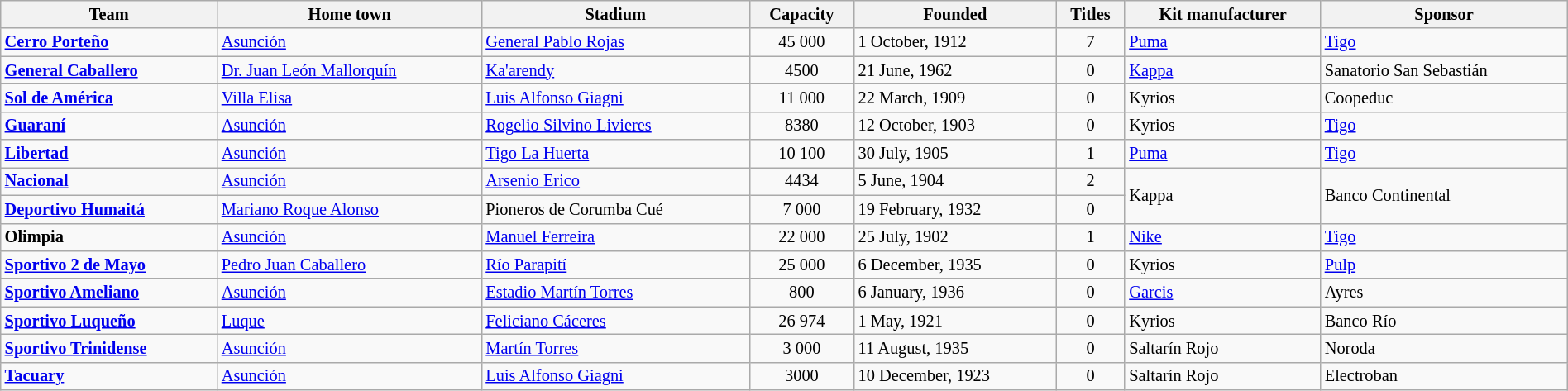<table class="wikitable" border="1" style="font-size:85%" width="100%">
<tr>
<th><strong>Team</strong></th>
<th>Home town</th>
<th>Stadium</th>
<th><strong>Capacity</strong></th>
<th><strong>Founded</strong></th>
<th><strong>Titles</strong></th>
<th>Kit manufacturer</th>
<th>Sponsor</th>
</tr>
<tr>
<td><strong><a href='#'>Cerro Porteño</a></strong></td>
<td><a href='#'>Asunción</a></td>
<td><a href='#'>General Pablo Rojas</a></td>
<td align="center">45 000</td>
<td>1 October, 1912</td>
<td align="center">7</td>
<td> <a href='#'>Puma</a></td>
<td> <a href='#'>Tigo</a></td>
</tr>
<tr>
<td><strong><a href='#'>General Caballero</a></strong></td>
<td><a href='#'>Dr. Juan León Mallorquín</a></td>
<td><a href='#'>Ka'arendy</a></td>
<td align="center">4500</td>
<td>21 June, 1962</td>
<td align="center">0</td>
<td> <a href='#'>Kappa</a></td>
<td> Sanatorio San Sebastián</td>
</tr>
<tr>
<td><strong><a href='#'>Sol de América</a></strong></td>
<td><a href='#'>Villa Elisa</a></td>
<td><a href='#'>Luis Alfonso Giagni</a></td>
<td align="center">11 000</td>
<td>22 March, 1909</td>
<td align="center">0</td>
<td> Kyrios</td>
<td> Coopeduc</td>
</tr>
<tr>
<td><strong><a href='#'>Guaraní</a></strong></td>
<td><a href='#'>Asunción</a></td>
<td><a href='#'>Rogelio Silvino Livieres</a></td>
<td align="center">8380</td>
<td>12 October, 1903</td>
<td align="center">0</td>
<td> Kyrios</td>
<td> <a href='#'>Tigo</a></td>
</tr>
<tr>
<td><strong><a href='#'>Libertad</a></strong></td>
<td><a href='#'>Asunción</a></td>
<td><a href='#'>Tigo La Huerta</a></td>
<td align="center">10 100</td>
<td>30 July, 1905</td>
<td align="center">1</td>
<td rowspan="1"> <a href='#'>Puma</a></td>
<td rowspan="1"> <a href='#'>Tigo</a></td>
</tr>
<tr>
<td><strong><a href='#'>Nacional</a></strong></td>
<td><a href='#'>Asunción</a></td>
<td><a href='#'>Arsenio Erico</a></td>
<td align="center">4434</td>
<td>5 June, 1904</td>
<td align="center">2</td>
<td rowspan="2"> Kappa</td>
<td rowspan="2"> Banco Continental</td>
</tr>
<tr>
<td><strong><a href='#'>Deportivo Humaitá</a></strong></td>
<td><a href='#'>Mariano Roque Alonso</a></td>
<td>Pioneros de Corumba Cué</td>
<td align="center">7 000</td>
<td>19 February, 1932</td>
<td align="center">0</td>
</tr>
<tr>
<td><strong>Olimpia</strong></td>
<td><a href='#'>Asunción</a></td>
<td><a href='#'>Manuel Ferreira</a></td>
<td align="center">22 000</td>
<td>25 July, 1902</td>
<td align="center">1</td>
<td> <a href='#'>Nike</a></td>
<td> <a href='#'>Tigo</a></td>
</tr>
<tr>
<td><strong><a href='#'>Sportivo 2 de Mayo</a></strong></td>
<td><a href='#'>Pedro Juan Caballero</a></td>
<td><a href='#'>Río Parapití</a></td>
<td align="center">25 000</td>
<td>6 December, 1935</td>
<td align="center">0</td>
<td> Kyrios</td>
<td> <a href='#'>Pulp</a></td>
</tr>
<tr>
<td><strong><a href='#'>Sportivo Ameliano</a></strong></td>
<td><a href='#'>Asunción</a></td>
<td><a href='#'>Estadio Martín Torres</a></td>
<td align="center">800</td>
<td>6 January, 1936</td>
<td align="center">0</td>
<td> <a href='#'>Garcis</a></td>
<td> Ayres</td>
</tr>
<tr>
<td><strong><a href='#'>Sportivo Luqueño</a></strong></td>
<td><a href='#'>Luque</a></td>
<td><a href='#'>Feliciano Cáceres</a></td>
<td align="center">26 974</td>
<td>1 May, 1921</td>
<td align="center">0</td>
<td> Kyrios</td>
<td> Banco Río</td>
</tr>
<tr>
<td><strong><a href='#'>Sportivo Trinidense</a></strong></td>
<td><a href='#'>Asunción</a></td>
<td><a href='#'>Martín Torres</a></td>
<td align="center">3 000</td>
<td>11 August, 1935</td>
<td align="center">0</td>
<td> Saltarín Rojo</td>
<td> Noroda</td>
</tr>
<tr>
<td><strong><a href='#'>Tacuary</a></strong></td>
<td><a href='#'>Asunción</a></td>
<td><a href='#'>Luis Alfonso Giagni</a></td>
<td align="center">3000</td>
<td>10 December, 1923</td>
<td align="center">0</td>
<td> Saltarín Rojo</td>
<td> Electroban</td>
</tr>
</table>
